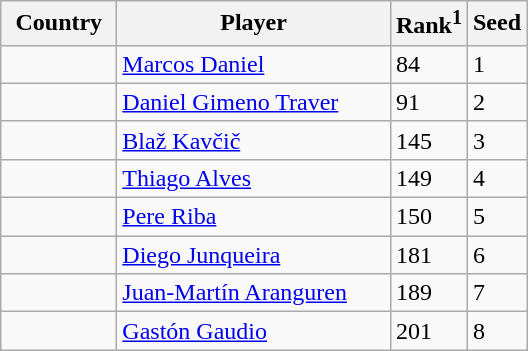<table class="sortable wikitable">
<tr>
<th width="70">Country</th>
<th width="175">Player</th>
<th>Rank<sup>1</sup></th>
<th>Seed</th>
</tr>
<tr>
<td></td>
<td><a href='#'>Marcos Daniel</a></td>
<td>84</td>
<td>1</td>
</tr>
<tr>
<td></td>
<td><a href='#'>Daniel Gimeno Traver</a></td>
<td>91</td>
<td>2</td>
</tr>
<tr>
<td></td>
<td><a href='#'>Blaž Kavčič</a></td>
<td>145</td>
<td>3</td>
</tr>
<tr>
<td></td>
<td><a href='#'>Thiago Alves</a></td>
<td>149</td>
<td>4</td>
</tr>
<tr>
<td></td>
<td><a href='#'>Pere Riba</a></td>
<td>150</td>
<td>5</td>
</tr>
<tr>
<td></td>
<td><a href='#'>Diego Junqueira</a></td>
<td>181</td>
<td>6</td>
</tr>
<tr>
<td></td>
<td><a href='#'>Juan-Martín Aranguren</a></td>
<td>189</td>
<td>7</td>
</tr>
<tr>
<td></td>
<td><a href='#'>Gastón Gaudio</a></td>
<td>201</td>
<td>8</td>
</tr>
</table>
